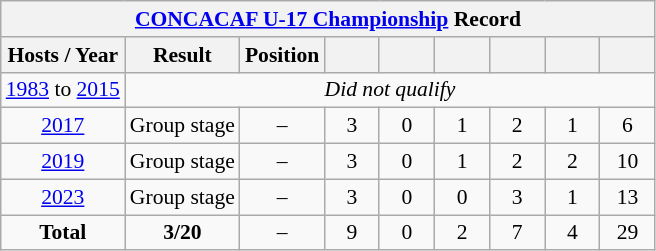<table class="wikitable" style="text-align: center;font-size:90%;">
<tr>
<th colspan=9><a href='#'>CONCACAF U-17 Championship</a> Record</th>
</tr>
<tr>
<th>Hosts / Year</th>
<th>Result</th>
<th>Position</th>
<th width=30></th>
<th width=30></th>
<th width=30></th>
<th width=30></th>
<th width=30></th>
<th width=30></th>
</tr>
<tr>
<td> <a href='#'>1983</a> to  <a href='#'>2015</a></td>
<td colspan="9"><em>Did not qualify</em></td>
</tr>
<tr>
<td> <a href='#'>2017</a></td>
<td>Group stage</td>
<td>–</td>
<td>3</td>
<td>0</td>
<td>1</td>
<td>2</td>
<td>1</td>
<td>6</td>
</tr>
<tr>
<td> <a href='#'>2019</a></td>
<td>Group stage</td>
<td>–</td>
<td>3</td>
<td>0</td>
<td>1</td>
<td>2</td>
<td>2</td>
<td>10</td>
</tr>
<tr>
<td> <a href='#'>2023</a></td>
<td>Group stage</td>
<td>–</td>
<td>3</td>
<td>0</td>
<td>0</td>
<td>3</td>
<td>1</td>
<td>13</td>
</tr>
<tr>
<td><strong>Total</strong></td>
<td><strong>3/20</strong></td>
<td>–</td>
<td>9</td>
<td>0</td>
<td>2</td>
<td>7</td>
<td>4</td>
<td>29</td>
</tr>
</table>
